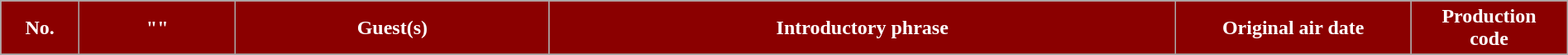<table class="wikitable plainrowheaders" style="width:100%; margin:auto;">
<tr>
<th style="background-color: #8B0000; color:#ffffff" width=5%><abbr>No.</abbr></th>
<th style="background-color: #8B0000; color:#ffffff" width=10%>"<a href='#'></a>"</th>
<th style="background-color: #8B0000; color:#ffffff" width=20%>Guest(s)</th>
<th style="background-color: #8B0000; color:#ffffff" width=40%>Introductory phrase</th>
<th style="background-color: #8B0000; color:#ffffff" width=15%>Original air date</th>
<th style="background-color: #8B0000; color:#ffffff" width=10%>Production <br> code</th>
</tr>
<tr>
</tr>
</table>
